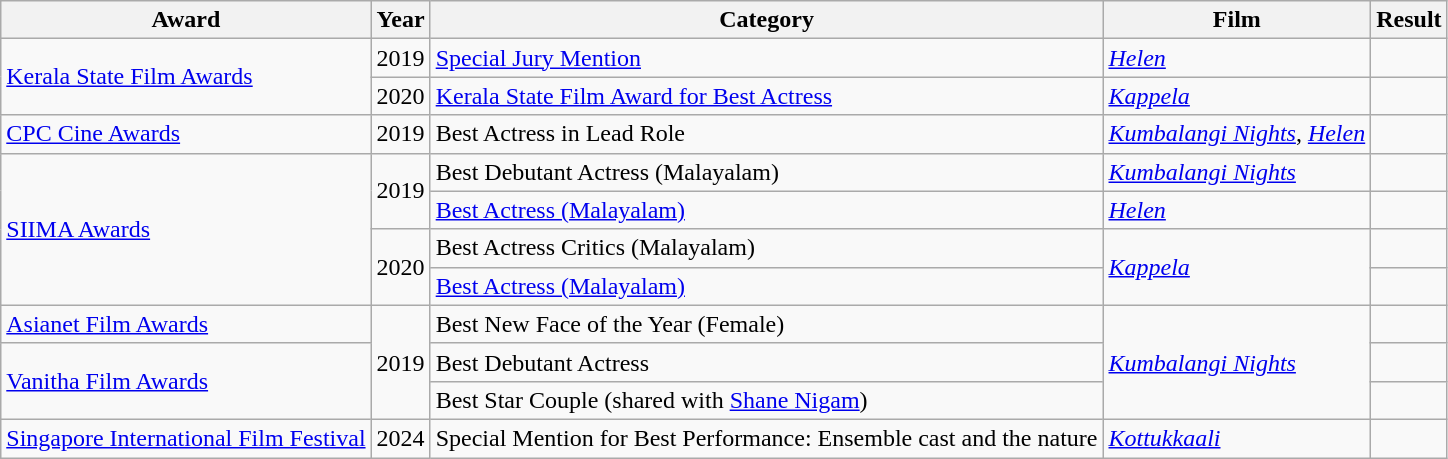<table class="wikitable sortable">
<tr>
<th>Award</th>
<th>Year</th>
<th>Category</th>
<th>Film</th>
<th>Result</th>
</tr>
<tr>
<td Rowspan=2><a href='#'>Kerala State Film Awards</a></td>
<td>2019</td>
<td><a href='#'>Special Jury Mention</a></td>
<td><em><a href='#'>Helen</a></em></td>
<td></td>
</tr>
<tr>
<td>2020</td>
<td><a href='#'>Kerala State Film Award for Best Actress</a></td>
<td><em><a href='#'>Kappela</a></em></td>
<td></td>
</tr>
<tr>
<td><a href='#'>CPC Cine Awards</a></td>
<td>2019</td>
<td>Best Actress in Lead Role</td>
<td><em><a href='#'>Kumbalangi Nights</a></em>, <em><a href='#'>Helen</a></em></td>
<td></td>
</tr>
<tr>
<td rowspan="4"><a href='#'>SIIMA Awards</a></td>
<td rowspan="2">2019</td>
<td>Best Debutant Actress (Malayalam)</td>
<td><em><a href='#'>Kumbalangi Nights</a></em></td>
<td></td>
</tr>
<tr>
<td><a href='#'>Best Actress (Malayalam)</a></td>
<td><em><a href='#'>Helen</a></em></td>
<td></td>
</tr>
<tr>
<td rowspan="2">2020</td>
<td>Best Actress Critics (Malayalam)</td>
<td rowspan="2"><em><a href='#'>Kappela</a></em></td>
<td></td>
</tr>
<tr>
<td><a href='#'>Best Actress (Malayalam)</a></td>
<td></td>
</tr>
<tr>
<td><a href='#'>Asianet Film Awards</a></td>
<td rowspan="3">2019</td>
<td>Best New Face of the Year (Female)</td>
<td rowspan="3"><em><a href='#'>Kumbalangi Nights</a></em></td>
<td></td>
</tr>
<tr>
<td rowspan="2"><a href='#'>Vanitha Film Awards</a></td>
<td>Best Debutant Actress</td>
<td></td>
</tr>
<tr>
<td>Best Star Couple (shared with <a href='#'>Shane Nigam</a>)</td>
<td></td>
</tr>
<tr>
<td><a href='#'>Singapore International Film Festival</a></td>
<td>2024</td>
<td>Special Mention for Best Performance: Ensemble cast and the nature</td>
<td><em><a href='#'>Kottukkaali</a></em></td>
<td></td>
</tr>
</table>
